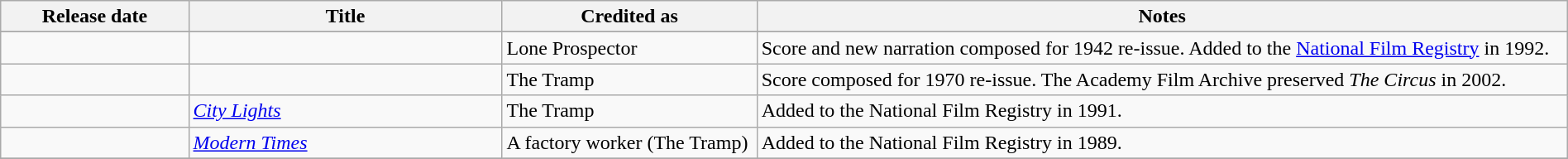<table class="wikitable sortable" width="100%">
<tr>
<th width="12%">Release date</th>
<th width="20%">Title</th>
<th>Credited as</th>
<th unsortable">Notes</th>
</tr>
<tr>
</tr>
<tr>
<td scope="row" align="left"></td>
<td align="left"><em></em></td>
<td align="left">Lone Prospector</td>
<td align="left">Score and new narration composed for 1942 re-issue. Added to the <a href='#'>National Film Registry</a> in 1992.</td>
</tr>
<tr>
<td scope="row" align="left"></td>
<td align="left"><em></em></td>
<td align="left">The Tramp</td>
<td align="left">Score composed for 1970 re-issue. The Academy Film Archive preserved <em>The Circus</em> in 2002.</td>
</tr>
<tr>
<td scope="row" align="left"></td>
<td align="left"><em><a href='#'>City Lights</a></em></td>
<td align="left">The Tramp</td>
<td align="left">Added to the National Film Registry in 1991.</td>
</tr>
<tr>
<td scope="row" align="left"></td>
<td align="left"><em><a href='#'>Modern Times</a></em></td>
<td align="left">A factory worker (The Tramp)</td>
<td align="left">Added to the National Film Registry in 1989.</td>
</tr>
<tr>
</tr>
</table>
